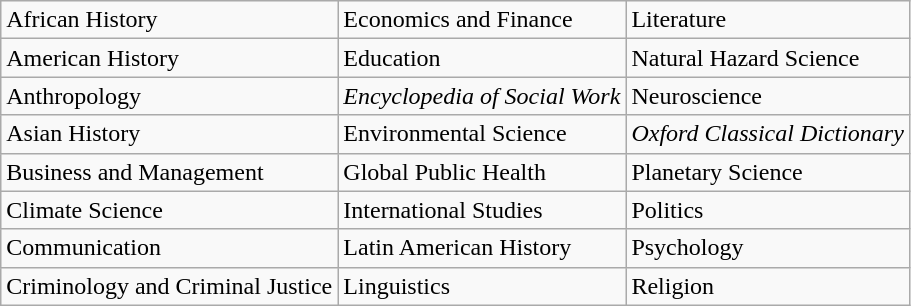<table class="wikitable">
<tr>
<td>African History</td>
<td>Economics and Finance</td>
<td>Literature</td>
</tr>
<tr>
<td>American History</td>
<td>Education</td>
<td>Natural Hazard Science</td>
</tr>
<tr>
<td>Anthropology</td>
<td><em>Encyclopedia of Social Work</em></td>
<td>Neuroscience</td>
</tr>
<tr>
<td>Asian History</td>
<td>Environmental Science</td>
<td><em>Oxford Classical Dictionary</em></td>
</tr>
<tr>
<td>Business and Management</td>
<td>Global Public Health</td>
<td>Planetary Science</td>
</tr>
<tr>
<td>Climate Science</td>
<td>International Studies</td>
<td>Politics</td>
</tr>
<tr>
<td>Communication</td>
<td>Latin American History</td>
<td>Psychology</td>
</tr>
<tr>
<td>Criminology and Criminal Justice</td>
<td>Linguistics</td>
<td>Religion</td>
</tr>
</table>
